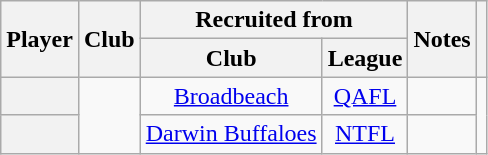<table class="wikitable sortable plainrowheaders" style="text-align:center;">
<tr>
<th rowspan=2>Player</th>
<th rowspan=2>Club</th>
<th colspan=2>Recruited from</th>
<th class="unsortable" rowspan=2>Notes</th>
<th rowspan=2 class=unsortable></th>
</tr>
<tr>
<th>Club</th>
<th>League</th>
</tr>
<tr>
<th scope=row></th>
<td rowspan=2></td>
<td><a href='#'>Broadbeach</a></td>
<td><a href='#'>QAFL</a></td>
<td></td>
<td rowspan=2></td>
</tr>
<tr>
<th scope=row></th>
<td><a href='#'>Darwin Buffaloes</a></td>
<td><a href='#'>NTFL</a></td>
<td></td>
</tr>
</table>
